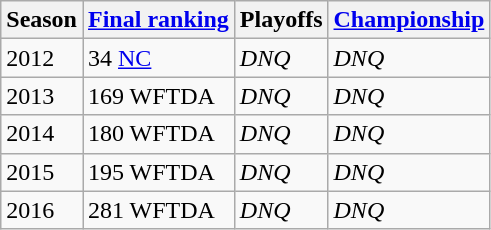<table class="wikitable sortable">
<tr>
<th>Season</th>
<th><a href='#'>Final ranking</a></th>
<th>Playoffs</th>
<th><a href='#'>Championship</a></th>
</tr>
<tr>
<td>2012</td>
<td>34 <a href='#'>NC</a></td>
<td><em>DNQ</em></td>
<td><em>DNQ</em></td>
</tr>
<tr>
<td>2013</td>
<td>169 WFTDA</td>
<td><em>DNQ</em></td>
<td><em>DNQ</em></td>
</tr>
<tr>
<td>2014</td>
<td>180 WFTDA</td>
<td><em>DNQ</em></td>
<td><em>DNQ</em></td>
</tr>
<tr>
<td>2015</td>
<td>195 WFTDA</td>
<td><em>DNQ</em></td>
<td><em>DNQ</em></td>
</tr>
<tr>
<td>2016</td>
<td>281 WFTDA</td>
<td><em>DNQ</em></td>
<td><em>DNQ</em></td>
</tr>
</table>
